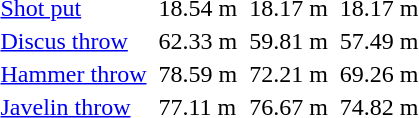<table>
<tr>
</tr>
<tr>
<td><a href='#'>Shot put</a></td>
<td></td>
<td>18.54  m</td>
<td></td>
<td>18.17 m</td>
<td></td>
<td>18.17  m</td>
</tr>
<tr>
<td><a href='#'>Discus throw</a></td>
<td></td>
<td>62.33 m</td>
<td></td>
<td>59.81 m</td>
<td></td>
<td>57.49 m</td>
</tr>
<tr>
<td><a href='#'>Hammer throw</a></td>
<td></td>
<td>78.59 m</td>
<td></td>
<td>72.21 m</td>
<td></td>
<td>69.26 m</td>
</tr>
<tr>
<td><a href='#'>Javelin throw</a></td>
<td></td>
<td>77.11 m</td>
<td></td>
<td>76.67 m</td>
<td></td>
<td>74.82 m</td>
</tr>
</table>
